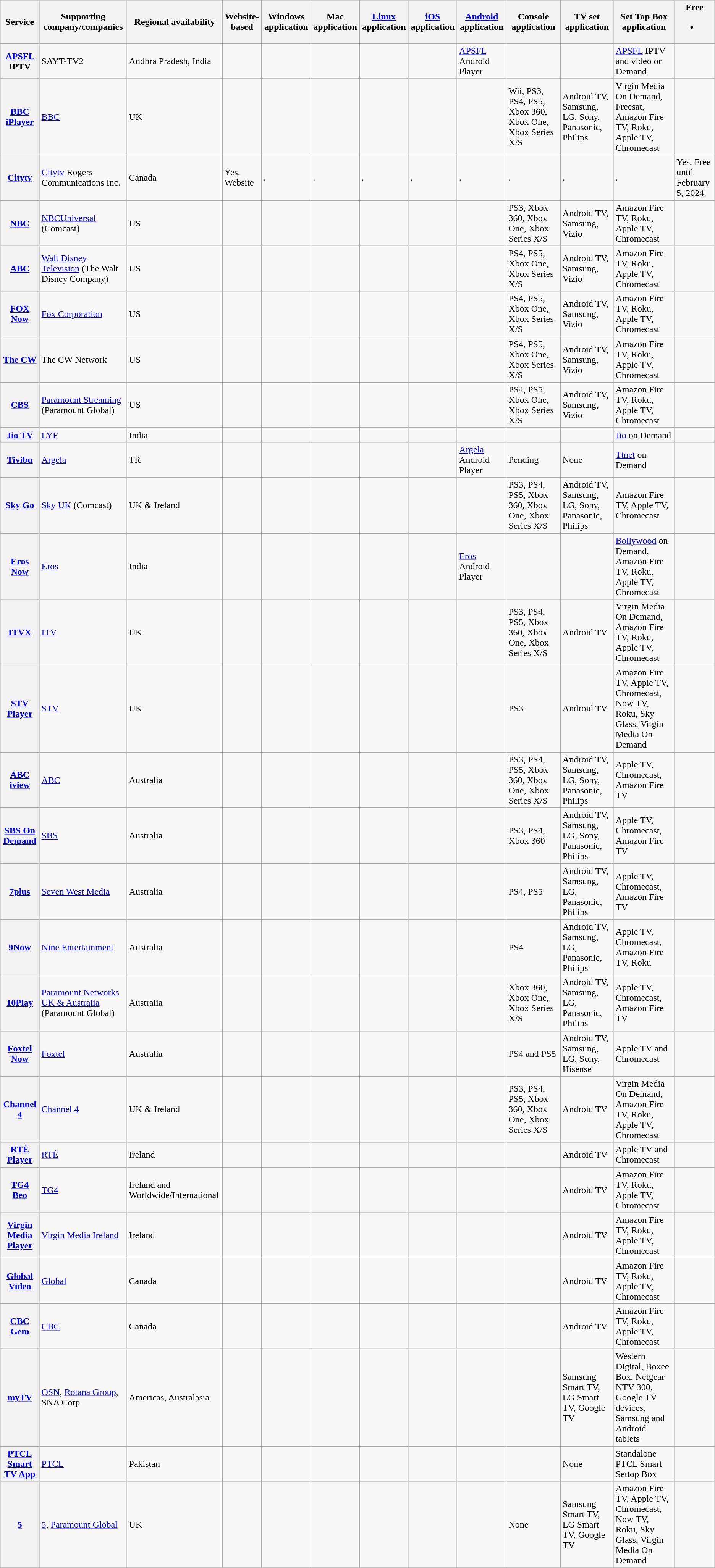<table class="sortable wikitable">
<tr>
<th>Service</th>
<th>Supporting company/companies</th>
<th>Regional availability</th>
<th>Website-based</th>
<th>Windows application</th>
<th>Mac application</th>
<th><a href='#'>Linux</a> application</th>
<th><a href='#'>iOS</a> application</th>
<th><a href='#'>Android</a> application</th>
<th>Console application</th>
<th>TV set application</th>
<th>Set Top Box application</th>
<th>Free<br><ul><li></li></ul></th>
</tr>
<tr>
<th><a href='#'>APSFL</a> IPTV</th>
<td>SAYT-TV2</td>
<td>Andhra Pradesh, India</td>
<td></td>
<td></td>
<td></td>
<td></td>
<td></td>
<td><a href='#'>APSFL</a> Android Player</td>
<td></td>
<td></td>
<td><a href='#'>APSFL</a> IPTV and video on Demand</td>
<td></td>
</tr>
<tr>
</tr>
<tr>
<th><a href='#'>BBC iPlayer</a></th>
<td><a href='#'>BBC</a></td>
<td>UK</td>
<td></td>
<td></td>
<td></td>
<td></td>
<td></td>
<td></td>
<td>Wii, PS3, PS4, PS5, Xbox 360, Xbox One, Xbox Series X/S</td>
<td>Android TV, Samsung, LG, Sony, Panasonic, Philips</td>
<td>Virgin Media On Demand, Freesat, Amazon Fire TV, Roku, Apple TV, Chromecast</td>
<td></td>
</tr>
<tr>
<th><a href='#'>Citytv</a></th>
<td><a href='#'>Citytv</a> Rogers Communications Inc.</td>
<td>Canada</td>
<td>Yes. Website</td>
<td>.</td>
<td>.</td>
<td>.</td>
<td>.</td>
<td>.</td>
<td>.</td>
<td>.</td>
<td>.</td>
<td>Yes. Free until February 5, 2024.</td>
</tr>
<tr>
<th><a href='#'>NBC</a></th>
<td><a href='#'>NBCUniversal</a> (Comcast)</td>
<td>US</td>
<td></td>
<td></td>
<td></td>
<td></td>
<td></td>
<td></td>
<td>PS3, Xbox 360, Xbox One, Xbox Series X/S</td>
<td>Android TV, Samsung, Vizio</td>
<td>Amazon Fire TV, Roku, Apple TV, Chromecast</td>
<td></td>
</tr>
<tr>
<th><a href='#'>ABC</a></th>
<td><a href='#'>Walt Disney Television</a> (The Walt Disney Company)</td>
<td>US</td>
<td></td>
<td></td>
<td></td>
<td></td>
<td></td>
<td></td>
<td>PS4, PS5, Xbox One, Xbox Series X/S</td>
<td>Android TV, Samsung, Vizio</td>
<td>Amazon Fire TV, Roku, Apple TV, Chromecast</td>
<td></td>
</tr>
<tr>
<th><a href='#'>FOX Now</a></th>
<td><a href='#'>Fox Corporation</a></td>
<td>US</td>
<td></td>
<td></td>
<td></td>
<td></td>
<td></td>
<td></td>
<td>PS4, PS5, Xbox One, Xbox Series X/S</td>
<td>Android TV, Samsung, Vizio</td>
<td>Amazon Fire TV, Roku, Apple TV, Chromecast</td>
<td></td>
</tr>
<tr>
<th><a href='#'>The CW</a></th>
<td>The CW Network</td>
<td>US</td>
<td></td>
<td></td>
<td></td>
<td></td>
<td></td>
<td></td>
<td>PS4, PS5, Xbox One, Xbox Series X/S</td>
<td>Android TV, Samsung, Vizio</td>
<td>Amazon Fire TV, Roku, Apple TV, Chromecast</td>
<td></td>
</tr>
<tr>
<th><a href='#'>CBS</a></th>
<td><a href='#'>Paramount Streaming</a><br>(Paramount Global)</td>
<td>US</td>
<td></td>
<td></td>
<td></td>
<td></td>
<td></td>
<td></td>
<td>PS4, PS5, Xbox One, Xbox Series X/S</td>
<td>Android TV, Samsung, Vizio</td>
<td>Amazon Fire TV, Roku, Apple TV, Chromecast</td>
<td></td>
</tr>
<tr>
<th><a href='#'>Jio TV</a></th>
<td><a href='#'>LYF</a></td>
<td>India</td>
<td></td>
<td></td>
<td></td>
<td></td>
<td></td>
<td></td>
<td></td>
<td></td>
<td><a href='#'>Jio</a> on Demand</td>
<td></td>
</tr>
<tr>
<th><a href='#'>Tivibu</a></th>
<td><a href='#'>Argela</a></td>
<td>TR</td>
<td></td>
<td></td>
<td></td>
<td></td>
<td></td>
<td><a href='#'>Argela</a> Android Player</td>
<td>Pending</td>
<td>None</td>
<td><a href='#'>Ttnet</a> on Demand</td>
<td></td>
</tr>
<tr>
<th><a href='#'>Sky Go</a></th>
<td><a href='#'>Sky UK</a> (Comcast)</td>
<td>UK & Ireland</td>
<td></td>
<td></td>
<td></td>
<td></td>
<td></td>
<td></td>
<td>PS3, PS4, PS5, Xbox 360, Xbox One, Xbox Series X/S</td>
<td>Android TV, Samsung, LG, Sony, Panasonic, Philips</td>
<td>Amazon Fire TV, Apple TV, Chromecast</td>
<td></td>
</tr>
<tr>
<th><a href='#'>Eros Now</a></th>
<td><a href='#'>Eros</a></td>
<td>India</td>
<td></td>
<td></td>
<td></td>
<td></td>
<td></td>
<td><a href='#'>Eros</a> Android Player</td>
<td></td>
<td></td>
<td><a href='#'>Bollywood</a> on Demand, Amazon Fire TV, Roku, Apple TV, Chromecast</td>
<td></td>
</tr>
<tr>
<th><a href='#'>ITVX</a></th>
<td><a href='#'>ITV</a></td>
<td>UK</td>
<td></td>
<td></td>
<td></td>
<td></td>
<td></td>
<td></td>
<td>PS3, PS4, PS5, Xbox 360, Xbox One, Xbox Series X/S</td>
<td>Android TV</td>
<td>Virgin Media On Demand, Amazon Fire TV, Roku, Apple TV, Chromecast</td>
<td></td>
</tr>
<tr>
<th><a href='#'>STV Player</a></th>
<td><a href='#'>STV</a></td>
<td>UK</td>
<td></td>
<td></td>
<td></td>
<td></td>
<td></td>
<td></td>
<td>PS3</td>
<td>Android TV</td>
<td>Amazon Fire TV, Apple TV, Chromecast, Now TV, Roku, Sky Glass, Virgin Media On Demand</td>
<td></td>
</tr>
<tr>
<th><a href='#'>ABC iview</a></th>
<td><a href='#'>ABC</a></td>
<td>Australia</td>
<td></td>
<td></td>
<td></td>
<td></td>
<td></td>
<td></td>
<td>PS3, PS4, PS5, Xbox 360, Xbox One, Xbox Series X/S</td>
<td>Android TV, Samsung, LG, Sony, Panasonic, Philips</td>
<td>Apple TV, Chromecast, Amazon Fire TV</td>
<td></td>
</tr>
<tr>
<th><a href='#'>SBS On Demand</a></th>
<td><a href='#'>SBS</a></td>
<td>Australia</td>
<td></td>
<td></td>
<td></td>
<td></td>
<td></td>
<td></td>
<td>PS3, PS4, Xbox 360</td>
<td>Android TV, Samsung, LG, Sony, Panasonic, Philips</td>
<td>Apple TV, Chromecast, Amazon Fire TV</td>
<td></td>
</tr>
<tr>
<th><a href='#'>7plus</a></th>
<td><a href='#'>Seven West Media</a></td>
<td>Australia</td>
<td></td>
<td></td>
<td></td>
<td></td>
<td></td>
<td></td>
<td>PS4, PS5</td>
<td>Android TV, Samsung, LG, Panasonic, Philips</td>
<td>Apple TV, Chromecast, Amazon Fire TV</td>
<td></td>
</tr>
<tr>
<th><a href='#'>9Now</a></th>
<td><a href='#'>Nine Entertainment</a></td>
<td>Australia</td>
<td></td>
<td></td>
<td></td>
<td></td>
<td></td>
<td></td>
<td>PS4</td>
<td>Android TV, Samsung, LG, Panasonic, Philips</td>
<td>Apple TV, Chromecast, Amazon Fire TV, Roku</td>
<td></td>
</tr>
<tr>
<th><a href='#'>10Play</a></th>
<td><a href='#'>Paramount Networks UK & Australia</a><br>(Paramount Global)</td>
<td>Australia</td>
<td></td>
<td></td>
<td></td>
<td></td>
<td></td>
<td></td>
<td>Xbox 360, Xbox One, Xbox Series X/S</td>
<td>Android TV, Samsung, LG, Panasonic, Philips</td>
<td>Apple TV, Chromecast, Amazon Fire TV</td>
<td></td>
</tr>
<tr>
<th><a href='#'>Foxtel Now</a></th>
<td><a href='#'>Foxtel</a></td>
<td>Australia</td>
<td></td>
<td></td>
<td></td>
<td></td>
<td></td>
<td></td>
<td>PS4 and PS5</td>
<td>Android TV, Samsung, LG, Sony, Hisense</td>
<td>Apple TV and Chromecast</td>
<td></td>
</tr>
<tr>
<th><a href='#'>Channel 4</a></th>
<td><a href='#'>Channel 4</a></td>
<td>UK & Ireland</td>
<td></td>
<td></td>
<td></td>
<td></td>
<td></td>
<td></td>
<td>PS3, PS4, PS5, Xbox 360, Xbox One, Xbox Series X/S</td>
<td>Android TV</td>
<td>Virgin Media On Demand, Amazon Fire TV, Roku, Apple TV, Chromecast</td>
<td></td>
</tr>
<tr>
<th><a href='#'>RTÉ Player</a></th>
<td><a href='#'>RTÉ</a></td>
<td>Ireland</td>
<td></td>
<td></td>
<td></td>
<td></td>
<td></td>
<td></td>
<td></td>
<td>Android TV</td>
<td>Apple TV and Chromecast</td>
<td></td>
</tr>
<tr>
<th><a href='#'>TG4 Beo</a></th>
<td><a href='#'>TG4</a></td>
<td>Ireland and Worldwide/International</td>
<td></td>
<td></td>
<td></td>
<td></td>
<td></td>
<td></td>
<td></td>
<td>Android TV</td>
<td>Amazon Fire TV, Roku, Apple TV, Chromecast</td>
<td></td>
</tr>
<tr>
<th><a href='#'>Virgin Media Player</a></th>
<td><a href='#'>Virgin Media Ireland</a></td>
<td>Ireland</td>
<td></td>
<td></td>
<td></td>
<td></td>
<td></td>
<td></td>
<td></td>
<td>Android TV</td>
<td>Amazon Fire TV, Roku, Apple TV, Chromecast</td>
<td></td>
</tr>
<tr>
<th><a href='#'>Global Video</a></th>
<td><a href='#'>Global</a></td>
<td>Canada</td>
<td></td>
<td></td>
<td></td>
<td></td>
<td></td>
<td></td>
<td></td>
<td>Android TV</td>
<td>Amazon Fire TV, Roku, Apple TV, Chromecast</td>
<td></td>
</tr>
<tr>
<th><a href='#'>CBC Gem</a></th>
<td><a href='#'>CBC</a></td>
<td>Canada</td>
<td></td>
<td></td>
<td></td>
<td></td>
<td></td>
<td></td>
<td></td>
<td>Android TV</td>
<td>Amazon Fire TV, Roku, Apple TV, Chromecast</td>
<td></td>
</tr>
<tr>
<th><a href='#'>myTV</a></th>
<td><a href='#'>OSN</a>, <a href='#'>Rotana Group</a>, SNA Corp</td>
<td>Americas, Australasia</td>
<td></td>
<td></td>
<td></td>
<td></td>
<td></td>
<td></td>
<td></td>
<td>Samsung Smart TV, LG Smart TV, Google TV</td>
<td>Western Digital, Boxee Box, Netgear NTV 300, Google TV devices, Samsung and Android tablets</td>
<td></td>
</tr>
<tr>
<th><a href='#'>PTCL Smart TV App</a></th>
<td><a href='#'>PTCL</a></td>
<td>Pakistan</td>
<td></td>
<td></td>
<td></td>
<td></td>
<td></td>
<td></td>
<td></td>
<td>None</td>
<td>Standalone PTCL Smart Settop Box</td>
<td></td>
</tr>
<tr>
<th><a href='#'>5</a></th>
<td><a href='#'>5</a>, <a href='#'>Paramount Global</a></td>
<td>UK</td>
<td></td>
<td></td>
<td></td>
<td></td>
<td></td>
<td></td>
<td>None</td>
<td>Samsung Smart TV, LG Smart TV, Google TV</td>
<td>Amazon Fire TV, Apple TV, Chromecast, Now TV, Roku, Sky Glass, Virgin Media On Demand</td>
<td></td>
</tr>
<tr>
</tr>
</table>
